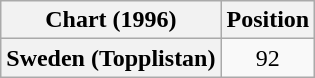<table class="wikitable plainrowheaders" style="text-align:center">
<tr>
<th>Chart (1996)</th>
<th>Position</th>
</tr>
<tr>
<th scope="row">Sweden (Topplistan)</th>
<td>92</td>
</tr>
</table>
